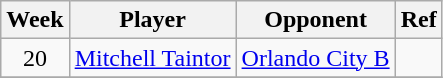<table class=wikitable>
<tr>
<th>Week</th>
<th>Player</th>
<th>Opponent</th>
<th>Ref</th>
</tr>
<tr>
<td align=center>20</td>
<td> <a href='#'>Mitchell Taintor</a></td>
<td><a href='#'>Orlando City B</a></td>
<td></td>
</tr>
<tr>
</tr>
</table>
